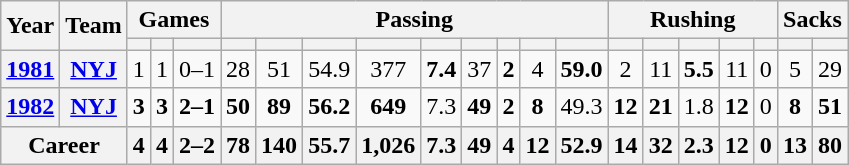<table class="wikitable" style="text-align:center;">
<tr>
<th rowspan="2">Year</th>
<th rowspan="2">Team</th>
<th colspan="3">Games</th>
<th colspan="9">Passing</th>
<th colspan="5">Rushing</th>
<th colspan="2">Sacks</th>
</tr>
<tr>
<th></th>
<th></th>
<th></th>
<th></th>
<th></th>
<th></th>
<th></th>
<th></th>
<th></th>
<th></th>
<th></th>
<th></th>
<th></th>
<th></th>
<th></th>
<th></th>
<th></th>
<th></th>
<th></th>
</tr>
<tr>
<th><a href='#'>1981</a></th>
<th><a href='#'>NYJ</a></th>
<td>1</td>
<td>1</td>
<td>0–1</td>
<td>28</td>
<td>51</td>
<td>54.9</td>
<td>377</td>
<td><strong>7.4</strong></td>
<td>37</td>
<td><strong>2</strong></td>
<td>4</td>
<td><strong>59.0</strong></td>
<td>2</td>
<td>11</td>
<td><strong>5.5</strong></td>
<td>11</td>
<td>0</td>
<td>5</td>
<td>29</td>
</tr>
<tr>
<th><a href='#'>1982</a></th>
<th><a href='#'>NYJ</a></th>
<td><strong>3</strong></td>
<td><strong>3</strong></td>
<td><strong>2–1</strong></td>
<td><strong>50</strong></td>
<td><strong>89</strong></td>
<td><strong>56.2</strong></td>
<td><strong>649</strong></td>
<td>7.3</td>
<td><strong>49</strong></td>
<td><strong>2</strong></td>
<td><strong>8</strong></td>
<td>49.3</td>
<td><strong>12</strong></td>
<td><strong>21</strong></td>
<td>1.8</td>
<td><strong>12</strong></td>
<td>0</td>
<td><strong>8</strong></td>
<td><strong>51</strong></td>
</tr>
<tr>
<th colspan="2">Career</th>
<th>4</th>
<th>4</th>
<th>2–2</th>
<th>78</th>
<th>140</th>
<th>55.7</th>
<th>1,026</th>
<th>7.3</th>
<th>49</th>
<th>4</th>
<th>12</th>
<th>52.9</th>
<th>14</th>
<th>32</th>
<th>2.3</th>
<th>12</th>
<th>0</th>
<th>13</th>
<th>80</th>
</tr>
</table>
